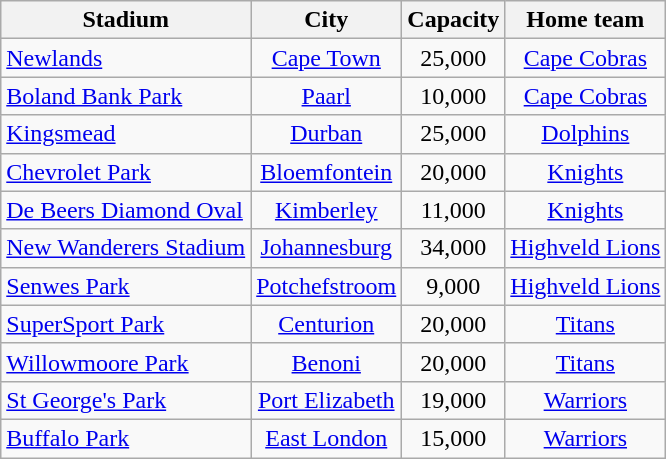<table class="wikitable sortable" style="text-align:center;">
<tr>
<th>Stadium</th>
<th>City</th>
<th>Capacity</th>
<th>Home team</th>
</tr>
<tr>
<td style="text-align:left;"><a href='#'>Newlands</a></td>
<td><a href='#'>Cape Town</a></td>
<td>25,000</td>
<td><a href='#'>Cape Cobras</a></td>
</tr>
<tr>
<td style="text-align:left;"><a href='#'>Boland Bank Park</a></td>
<td><a href='#'>Paarl</a></td>
<td>10,000</td>
<td><a href='#'>Cape Cobras</a></td>
</tr>
<tr>
<td style="text-align:left;"><a href='#'>Kingsmead</a></td>
<td><a href='#'>Durban</a></td>
<td>25,000</td>
<td><a href='#'>Dolphins</a></td>
</tr>
<tr>
<td style="text-align:left;"><a href='#'>Chevrolet Park</a></td>
<td><a href='#'>Bloemfontein</a></td>
<td>20,000</td>
<td><a href='#'>Knights</a></td>
</tr>
<tr>
<td style="text-align:left;"><a href='#'>De Beers Diamond Oval</a></td>
<td><a href='#'>Kimberley</a></td>
<td>11,000</td>
<td><a href='#'>Knights</a></td>
</tr>
<tr>
<td style="text-align:left;"><a href='#'>New Wanderers Stadium</a></td>
<td><a href='#'>Johannesburg</a></td>
<td>34,000</td>
<td><a href='#'>Highveld Lions</a></td>
</tr>
<tr>
<td style="text-align:left;"><a href='#'>Senwes Park</a></td>
<td><a href='#'>Potchefstroom</a></td>
<td>9,000</td>
<td><a href='#'>Highveld Lions</a></td>
</tr>
<tr>
<td style="text-align:left;"><a href='#'>SuperSport Park</a></td>
<td><a href='#'>Centurion</a></td>
<td>20,000</td>
<td><a href='#'>Titans</a></td>
</tr>
<tr>
<td style="text-align:left;"><a href='#'>Willowmoore Park</a></td>
<td><a href='#'>Benoni</a></td>
<td>20,000</td>
<td><a href='#'>Titans</a></td>
</tr>
<tr>
<td style="text-align:left;"><a href='#'>St George's Park</a></td>
<td><a href='#'>Port Elizabeth</a></td>
<td>19,000</td>
<td><a href='#'>Warriors</a></td>
</tr>
<tr>
<td style="text-align:left;"><a href='#'>Buffalo Park</a></td>
<td><a href='#'>East London</a></td>
<td>15,000</td>
<td><a href='#'>Warriors</a></td>
</tr>
</table>
